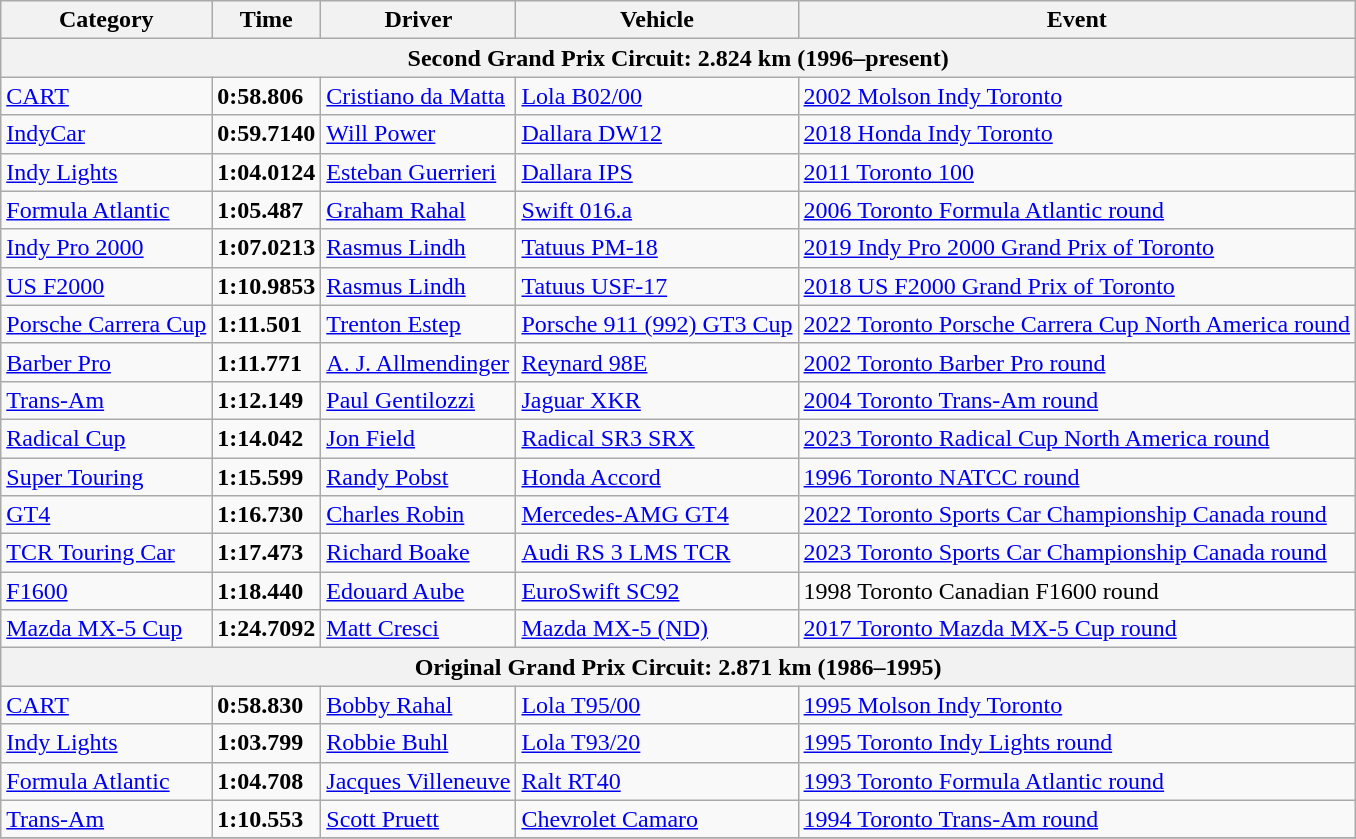<table class="wikitable">
<tr>
<th>Category</th>
<th>Time</th>
<th>Driver</th>
<th>Vehicle</th>
<th>Event</th>
</tr>
<tr>
<th colspan=5>Second Grand Prix Circuit: 2.824 km (1996–present)</th>
</tr>
<tr>
<td><a href='#'>CART</a></td>
<td><strong>0:58.806</strong></td>
<td><a href='#'>Cristiano da Matta</a></td>
<td><a href='#'>Lola B02/00</a></td>
<td><a href='#'>2002 Molson Indy Toronto</a></td>
</tr>
<tr>
<td><a href='#'>IndyCar</a></td>
<td><strong>0:59.7140</strong></td>
<td><a href='#'>Will Power</a></td>
<td><a href='#'>Dallara DW12</a></td>
<td><a href='#'>2018 Honda Indy Toronto</a></td>
</tr>
<tr>
<td><a href='#'>Indy Lights</a></td>
<td><strong>1:04.0124</strong></td>
<td><a href='#'>Esteban Guerrieri</a></td>
<td><a href='#'>Dallara IPS</a></td>
<td><a href='#'>2011 Toronto 100</a></td>
</tr>
<tr>
<td><a href='#'>Formula Atlantic</a></td>
<td><strong>1:05.487</strong></td>
<td><a href='#'>Graham Rahal</a></td>
<td><a href='#'>Swift 016.a</a></td>
<td><a href='#'>2006 Toronto Formula Atlantic round</a></td>
</tr>
<tr>
<td><a href='#'>Indy Pro 2000</a></td>
<td><strong>1:07.0213</strong></td>
<td><a href='#'>Rasmus Lindh</a></td>
<td><a href='#'>Tatuus PM-18</a></td>
<td><a href='#'>2019 Indy Pro 2000 Grand Prix of Toronto</a></td>
</tr>
<tr>
<td><a href='#'>US F2000</a></td>
<td><strong>1:10.9853</strong></td>
<td><a href='#'>Rasmus Lindh</a></td>
<td><a href='#'>Tatuus USF-17</a></td>
<td><a href='#'>2018 US F2000 Grand Prix of Toronto</a></td>
</tr>
<tr>
<td><a href='#'>Porsche Carrera Cup</a></td>
<td><strong>1:11.501</strong></td>
<td><a href='#'>Trenton Estep</a></td>
<td><a href='#'>Porsche 911 (992) GT3 Cup</a></td>
<td><a href='#'>2022 Toronto Porsche Carrera Cup North America round</a></td>
</tr>
<tr>
<td><a href='#'>Barber Pro</a></td>
<td><strong>1:11.771</strong></td>
<td><a href='#'>A. J. Allmendinger</a></td>
<td><a href='#'>Reynard 98E</a></td>
<td><a href='#'>2002 Toronto Barber Pro round</a></td>
</tr>
<tr>
<td><a href='#'>Trans-Am</a></td>
<td><strong>1:12.149</strong></td>
<td><a href='#'>Paul Gentilozzi</a></td>
<td><a href='#'>Jaguar XKR</a></td>
<td><a href='#'>2004 Toronto Trans-Am round</a></td>
</tr>
<tr>
<td><a href='#'>Radical Cup</a></td>
<td><strong>1:14.042</strong></td>
<td><a href='#'>Jon Field</a></td>
<td><a href='#'>Radical SR3 SRX</a></td>
<td><a href='#'>2023 Toronto Radical Cup North America round</a></td>
</tr>
<tr>
<td><a href='#'>Super Touring</a></td>
<td><strong>1:15.599</strong></td>
<td><a href='#'>Randy Pobst</a></td>
<td><a href='#'>Honda Accord</a></td>
<td><a href='#'>1996 Toronto NATCC round</a></td>
</tr>
<tr>
<td><a href='#'>GT4</a></td>
<td><strong>1:16.730</strong></td>
<td><a href='#'>Charles Robin</a></td>
<td><a href='#'>Mercedes-AMG GT4</a></td>
<td><a href='#'>2022 Toronto Sports Car Championship Canada round</a></td>
</tr>
<tr>
<td><a href='#'>TCR Touring Car</a></td>
<td><strong>1:17.473</strong></td>
<td><a href='#'>Richard Boake</a></td>
<td><a href='#'>Audi RS 3 LMS TCR</a></td>
<td><a href='#'>2023 Toronto Sports Car Championship Canada round</a></td>
</tr>
<tr>
<td><a href='#'>F1600</a></td>
<td><strong>1:18.440</strong></td>
<td><a href='#'>Edouard Aube</a></td>
<td><a href='#'>EuroSwift SC92</a></td>
<td>1998 Toronto Canadian F1600 round</td>
</tr>
<tr>
<td><a href='#'>Mazda MX-5 Cup</a></td>
<td><strong>1:24.7092</strong></td>
<td><a href='#'>Matt Cresci</a></td>
<td><a href='#'>Mazda MX-5 (ND)</a></td>
<td><a href='#'>2017 Toronto Mazda MX-5 Cup round</a></td>
</tr>
<tr>
<th colspan=5>Original Grand Prix Circuit: 2.871 km (1986–1995)</th>
</tr>
<tr>
<td><a href='#'>CART</a></td>
<td><strong>0:58.830</strong></td>
<td><a href='#'>Bobby Rahal</a></td>
<td><a href='#'>Lola T95/00</a></td>
<td><a href='#'>1995 Molson Indy Toronto</a></td>
</tr>
<tr>
<td><a href='#'>Indy Lights</a></td>
<td><strong>1:03.799</strong></td>
<td><a href='#'>Robbie Buhl</a></td>
<td><a href='#'>Lola T93/20</a></td>
<td><a href='#'>1995 Toronto Indy Lights round</a></td>
</tr>
<tr>
<td><a href='#'>Formula Atlantic</a></td>
<td><strong>1:04.708</strong></td>
<td><a href='#'>Jacques Villeneuve</a></td>
<td><a href='#'>Ralt RT40</a></td>
<td><a href='#'>1993 Toronto Formula Atlantic round</a></td>
</tr>
<tr>
<td><a href='#'>Trans-Am</a></td>
<td><strong>1:10.553</strong></td>
<td><a href='#'>Scott Pruett</a></td>
<td><a href='#'>Chevrolet Camaro</a></td>
<td><a href='#'>1994 Toronto Trans-Am round</a></td>
</tr>
<tr>
</tr>
</table>
